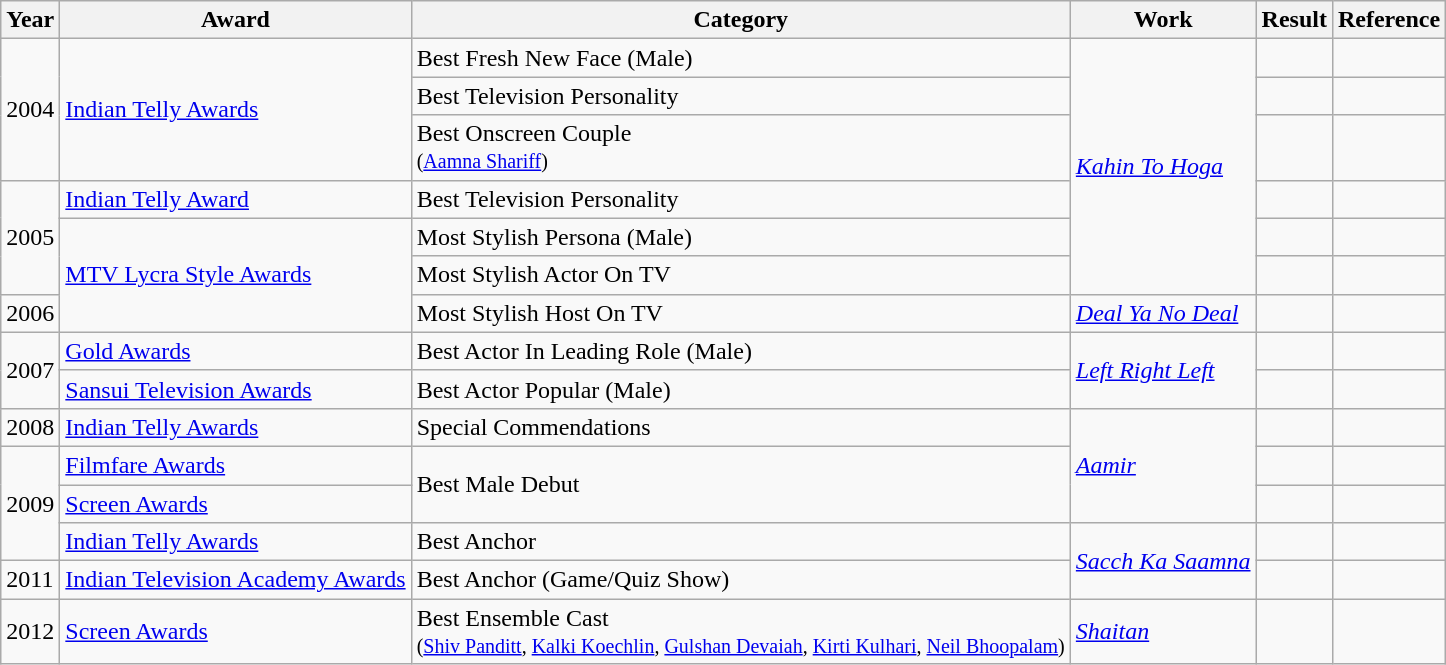<table class="wikitable">
<tr>
<th>Year</th>
<th>Award</th>
<th>Category</th>
<th>Work</th>
<th>Result</th>
<th>Reference</th>
</tr>
<tr>
<td rowspan="3">2004</td>
<td rowspan="3"><a href='#'>Indian Telly Awards</a></td>
<td>Best Fresh New Face (Male)</td>
<td rowspan="6"><em><a href='#'>Kahin To Hoga</a></em></td>
<td></td>
<td></td>
</tr>
<tr>
<td>Best Television Personality</td>
<td></td>
<td></td>
</tr>
<tr>
<td>Best Onscreen Couple<br><small>(<a href='#'>Aamna Shariff</a>)</small></td>
<td></td>
<td></td>
</tr>
<tr>
<td rowspan="3">2005</td>
<td><a href='#'>Indian Telly Award</a></td>
<td>Best Television Personality</td>
<td></td>
<td></td>
</tr>
<tr>
<td rowspan="3"><a href='#'>MTV Lycra Style Awards</a></td>
<td>Most Stylish Persona (Male)</td>
<td></td>
<td></td>
</tr>
<tr>
<td>Most Stylish Actor On TV</td>
<td></td>
<td></td>
</tr>
<tr>
<td>2006</td>
<td>Most Stylish Host On TV</td>
<td><em><a href='#'>Deal Ya No Deal</a></em></td>
<td></td>
<td></td>
</tr>
<tr>
<td rowspan="2">2007</td>
<td><a href='#'>Gold Awards</a></td>
<td>Best Actor In Leading Role (Male)</td>
<td rowspan="2"><em><a href='#'>Left Right Left</a></em></td>
<td></td>
<td></td>
</tr>
<tr>
<td><a href='#'>Sansui Television Awards</a></td>
<td>Best Actor Popular (Male)</td>
<td></td>
<td></td>
</tr>
<tr>
<td>2008</td>
<td><a href='#'>Indian Telly Awards</a></td>
<td>Special Commendations</td>
<td rowspan="3"><em><a href='#'>Aamir</a></em></td>
<td></td>
<td></td>
</tr>
<tr>
<td rowspan="3">2009</td>
<td><a href='#'>Filmfare Awards</a></td>
<td rowspan="2">Best Male Debut</td>
<td></td>
<td></td>
</tr>
<tr>
<td><a href='#'>Screen Awards</a></td>
<td></td>
<td></td>
</tr>
<tr>
<td><a href='#'>Indian Telly Awards</a></td>
<td>Best Anchor</td>
<td rowspan="2"><em><a href='#'>Sacch Ka Saamna</a></em></td>
<td></td>
<td></td>
</tr>
<tr>
<td>2011</td>
<td><a href='#'>Indian Television Academy Awards</a></td>
<td>Best Anchor (Game/Quiz Show)</td>
<td></td>
<td></td>
</tr>
<tr>
<td>2012</td>
<td><a href='#'>Screen Awards</a></td>
<td>Best Ensemble Cast<br><small>(<a href='#'>Shiv Panditt</a>, <a href='#'>Kalki Koechlin</a>, <a href='#'>Gulshan Devaiah</a>, <a href='#'>Kirti Kulhari</a>, <a href='#'>Neil Bhoopalam</a>)</small></td>
<td><em><a href='#'>Shaitan</a></em></td>
<td></td>
<td></td>
</tr>
</table>
